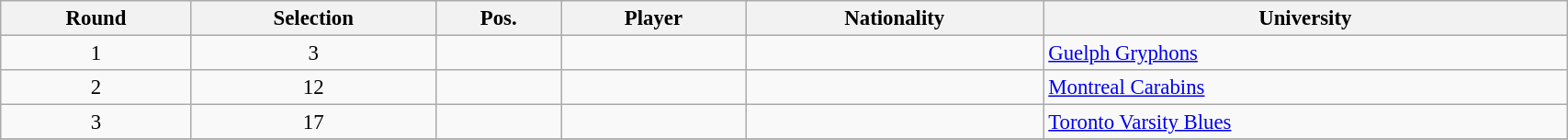<table class="wikitable sortable" style="width:90%; font-size:95%">
<tr>
<th>Round</th>
<th>Selection</th>
<th>Pos.</th>
<th>Player</th>
<th>Nationality</th>
<th>University</th>
</tr>
<tr>
<td align=center>1</td>
<td align=center>3</td>
<td align=center></td>
<td></td>
<td></td>
<td><a href='#'>Guelph Gryphons</a></td>
</tr>
<tr>
<td align=center>2</td>
<td align=center>12</td>
<td align=center></td>
<td></td>
<td></td>
<td><a href='#'>Montreal Carabins</a></td>
</tr>
<tr>
<td align=center>3</td>
<td align=center>17</td>
<td align=center></td>
<td></td>
<td></td>
<td><a href='#'>Toronto Varsity Blues</a></td>
</tr>
<tr>
</tr>
</table>
